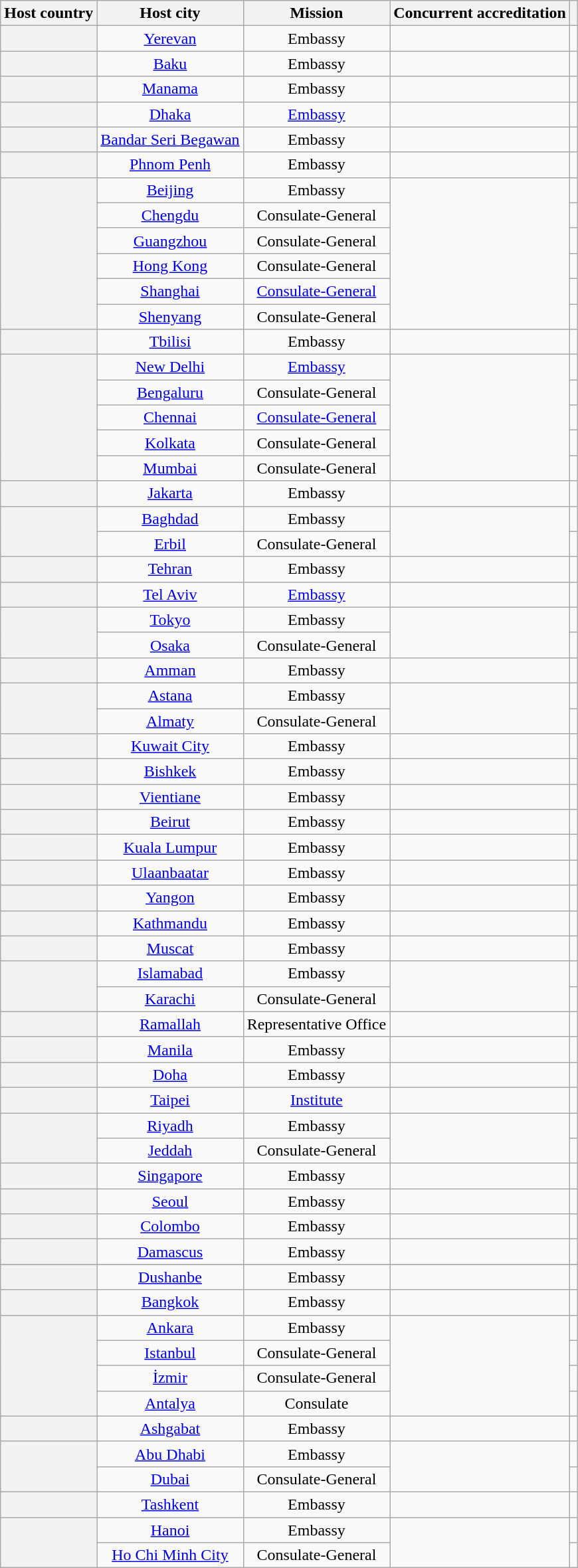<table class="wikitable plainrowheaders" style="text-align:center;">
<tr>
<th scope="col">Host country</th>
<th scope="col">Host city</th>
<th scope="col">Mission</th>
<th scope="col">Concurrent accreditation</th>
<th scope="col"></th>
</tr>
<tr>
<th scope="row"></th>
<td><a href='#'>Yerevan</a></td>
<td>Embassy</td>
<td></td>
<td></td>
</tr>
<tr>
<th scope="row"></th>
<td><a href='#'>Baku</a></td>
<td>Embassy</td>
<td></td>
<td></td>
</tr>
<tr>
<th scope="row"></th>
<td><a href='#'>Manama</a></td>
<td>Embassy</td>
<td></td>
<td></td>
</tr>
<tr>
<th scope="row"></th>
<td><a href='#'>Dhaka</a></td>
<td><a href='#'>Embassy</a></td>
<td></td>
<td></td>
</tr>
<tr>
<th scope="row"></th>
<td><a href='#'>Bandar Seri Begawan</a></td>
<td>Embassy</td>
<td></td>
<td></td>
</tr>
<tr>
<th scope="row"></th>
<td><a href='#'>Phnom Penh</a></td>
<td>Embassy</td>
<td></td>
<td></td>
</tr>
<tr>
<th scope="row" rowspan="6"></th>
<td><a href='#'>Beijing</a></td>
<td>Embassy</td>
<td rowspan="6"></td>
<td></td>
</tr>
<tr>
<td><a href='#'>Chengdu</a></td>
<td>Consulate-General</td>
<td></td>
</tr>
<tr>
<td><a href='#'>Guangzhou</a></td>
<td>Consulate-General</td>
<td></td>
</tr>
<tr>
<td><a href='#'>Hong Kong</a></td>
<td>Consulate-General</td>
<td></td>
</tr>
<tr>
<td><a href='#'>Shanghai</a></td>
<td><a href='#'>Consulate-General</a></td>
<td></td>
</tr>
<tr>
<td><a href='#'>Shenyang</a></td>
<td>Consulate-General</td>
<td></td>
</tr>
<tr>
<th scope="row"></th>
<td><a href='#'>Tbilisi</a></td>
<td>Embassy</td>
<td></td>
<td></td>
</tr>
<tr>
<th scope="row" rowspan="5"></th>
<td><a href='#'>New Delhi</a></td>
<td><a href='#'>Embassy</a></td>
<td rowspan="5"></td>
<td></td>
</tr>
<tr>
<td><a href='#'>Bengaluru</a></td>
<td>Consulate-General</td>
<td></td>
</tr>
<tr>
<td><a href='#'>Chennai</a></td>
<td><a href='#'>Consulate-General</a></td>
<td></td>
</tr>
<tr>
<td><a href='#'>Kolkata</a></td>
<td>Consulate-General</td>
<td></td>
</tr>
<tr>
<td><a href='#'>Mumbai</a></td>
<td>Consulate-General</td>
<td></td>
</tr>
<tr>
<th scope="row"></th>
<td><a href='#'>Jakarta</a></td>
<td>Embassy</td>
<td></td>
<td></td>
</tr>
<tr>
<th scope="row" rowspan="2"></th>
<td><a href='#'>Baghdad</a></td>
<td>Embassy</td>
<td rowspan="2"></td>
<td></td>
</tr>
<tr>
<td><a href='#'>Erbil</a></td>
<td>Consulate-General</td>
<td></td>
</tr>
<tr>
<th scope="row"></th>
<td><a href='#'>Tehran</a></td>
<td>Embassy</td>
<td></td>
<td></td>
</tr>
<tr>
<th scope="row"></th>
<td><a href='#'>Tel Aviv</a></td>
<td><a href='#'>Embassy</a></td>
<td></td>
<td></td>
</tr>
<tr>
<th scope="row" rowspan="2"></th>
<td><a href='#'>Tokyo</a></td>
<td>Embassy</td>
<td rowspan="2"></td>
<td></td>
</tr>
<tr>
<td><a href='#'>Osaka</a></td>
<td>Consulate-General</td>
<td></td>
</tr>
<tr>
<th scope="row"></th>
<td><a href='#'>Amman</a></td>
<td>Embassy</td>
<td></td>
<td></td>
</tr>
<tr>
<th scope="row" rowspan="2"></th>
<td><a href='#'>Astana</a></td>
<td>Embassy</td>
<td rowspan="2"></td>
<td></td>
</tr>
<tr>
<td><a href='#'>Almaty</a></td>
<td>Consulate-General</td>
<td></td>
</tr>
<tr>
<th scope="row"></th>
<td><a href='#'>Kuwait City</a></td>
<td>Embassy</td>
<td></td>
<td></td>
</tr>
<tr>
<th scope="row"></th>
<td><a href='#'>Bishkek</a></td>
<td>Embassy</td>
<td></td>
<td></td>
</tr>
<tr>
<th scope="row"></th>
<td><a href='#'>Vientiane</a></td>
<td>Embassy</td>
<td></td>
<td></td>
</tr>
<tr>
<th scope="row"></th>
<td><a href='#'>Beirut</a></td>
<td>Embassy</td>
<td></td>
<td></td>
</tr>
<tr>
<th scope="row"></th>
<td><a href='#'>Kuala Lumpur</a></td>
<td>Embassy</td>
<td></td>
<td></td>
</tr>
<tr>
<th scope="row"></th>
<td><a href='#'>Ulaanbaatar</a></td>
<td>Embassy</td>
<td></td>
<td></td>
</tr>
<tr>
<th scope="row"></th>
<td><a href='#'>Yangon</a></td>
<td>Embassy</td>
<td></td>
<td></td>
</tr>
<tr>
<th scope="row"></th>
<td><a href='#'>Kathmandu</a></td>
<td>Embassy</td>
<td></td>
<td></td>
</tr>
<tr>
<th scope="row"></th>
<td><a href='#'>Muscat</a></td>
<td>Embassy</td>
<td></td>
<td></td>
</tr>
<tr>
<th scope="row" rowspan="2"></th>
<td><a href='#'>Islamabad</a></td>
<td>Embassy</td>
<td rowspan="2"></td>
<td></td>
</tr>
<tr>
<td><a href='#'>Karachi</a></td>
<td>Consulate-General</td>
<td></td>
</tr>
<tr>
<th scope="row"></th>
<td><a href='#'>Ramallah</a></td>
<td>Representative Office</td>
<td></td>
<td></td>
</tr>
<tr>
<th scope="row"></th>
<td><a href='#'>Manila</a></td>
<td>Embassy</td>
<td></td>
<td></td>
</tr>
<tr>
<th scope="row"></th>
<td><a href='#'>Doha</a></td>
<td>Embassy</td>
<td></td>
<td></td>
</tr>
<tr>
<th scope="row"></th>
<td><a href='#'>Taipei</a></td>
<td><a href='#'>Institute</a></td>
<td></td>
<td></td>
</tr>
<tr>
<th scope="row" rowspan="2"></th>
<td><a href='#'>Riyadh</a></td>
<td>Embassy</td>
<td rowspan="2"></td>
<td></td>
</tr>
<tr>
<td><a href='#'>Jeddah</a></td>
<td>Consulate-General</td>
<td></td>
</tr>
<tr>
<th scope="row"></th>
<td><a href='#'>Singapore</a></td>
<td>Embassy</td>
<td></td>
<td></td>
</tr>
<tr>
<th scope="row"></th>
<td><a href='#'>Seoul</a></td>
<td>Embassy</td>
<td></td>
<td></td>
</tr>
<tr>
<th scope="row"></th>
<td><a href='#'>Colombo</a></td>
<td>Embassy</td>
<td></td>
<td></td>
</tr>
<tr>
<th scope="row"></th>
<td><a href='#'>Damascus</a></td>
<td>Embassy</td>
<td></td>
<td></td>
</tr>
<tr>
</tr>
<tr>
<th scope="row"></th>
<td><a href='#'>Dushanbe</a></td>
<td>Embassy</td>
<td></td>
<td></td>
</tr>
<tr>
<th scope="row"></th>
<td><a href='#'>Bangkok</a></td>
<td>Embassy</td>
<td></td>
<td></td>
</tr>
<tr>
<th scope="row" rowspan="4"></th>
<td><a href='#'>Ankara</a></td>
<td>Embassy</td>
<td rowspan="4"></td>
<td></td>
</tr>
<tr>
<td><a href='#'>Istanbul</a></td>
<td>Consulate-General</td>
<td></td>
</tr>
<tr>
<td><a href='#'>İzmir</a></td>
<td>Consulate-General</td>
<td></td>
</tr>
<tr>
<td><a href='#'>Antalya</a></td>
<td>Consulate</td>
<td></td>
</tr>
<tr>
<th scope="row"></th>
<td><a href='#'>Ashgabat</a></td>
<td>Embassy</td>
<td></td>
<td></td>
</tr>
<tr>
<th scope="row" rowspan="2"></th>
<td><a href='#'>Abu Dhabi</a></td>
<td>Embassy</td>
<td rowspan="2"></td>
<td></td>
</tr>
<tr>
<td><a href='#'>Dubai</a></td>
<td>Consulate-General</td>
<td></td>
</tr>
<tr>
<th scope="row"></th>
<td><a href='#'>Tashkent</a></td>
<td>Embassy</td>
<td></td>
<td></td>
</tr>
<tr>
<th scope="row" rowspan="2"></th>
<td><a href='#'>Hanoi</a></td>
<td>Embassy</td>
<td rowspan="2"></td>
<td></td>
</tr>
<tr>
<td><a href='#'>Ho Chi Minh City</a></td>
<td>Consulate-General</td>
<td></td>
</tr>
</table>
